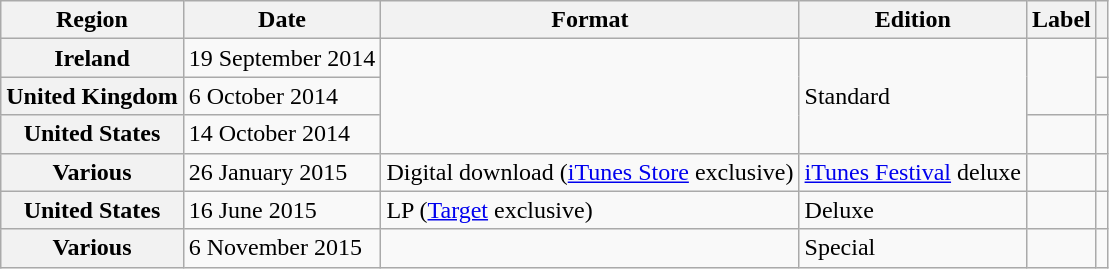<table class="wikitable plainrowheaders">
<tr>
<th scope="col">Region</th>
<th scope="col">Date</th>
<th scope="col">Format</th>
<th scope="col">Edition</th>
<th scope="col">Label</th>
<th scope="col"></th>
</tr>
<tr>
<th scope="row">Ireland</th>
<td>19 September 2014</td>
<td rowspan="3"></td>
<td rowspan="3">Standard</td>
<td rowspan="2"></td>
<td align="center"></td>
</tr>
<tr>
<th scope="row">United Kingdom</th>
<td>6 October 2014</td>
<td align="center"></td>
</tr>
<tr>
<th scope="row">United States</th>
<td>14 October 2014</td>
<td></td>
<td align="center"></td>
</tr>
<tr>
<th scope="row">Various</th>
<td>26 January 2015</td>
<td>Digital download (<a href='#'>iTunes Store</a> exclusive)</td>
<td><a href='#'>iTunes Festival</a> deluxe</td>
<td></td>
<td align="center"></td>
</tr>
<tr>
<th scope="row">United States</th>
<td>16 June 2015</td>
<td>LP (<a href='#'>Target</a> exclusive)</td>
<td>Deluxe</td>
<td></td>
<td align="center"></td>
</tr>
<tr>
<th scope="row">Various</th>
<td>6 November 2015</td>
<td></td>
<td>Special</td>
<td></td>
<td align="center"></td>
</tr>
</table>
